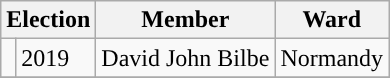<table class="wikitable">
<tr>
<th colspan="2">Election</th>
<th>Member</th>
<th>Ward</th>
</tr>
<tr>
<td style="background-color: "></td>
<td>2019</td>
<td>David John Bilbe</td>
<td>Normandy</td>
</tr>
<tr>
</tr>
</table>
